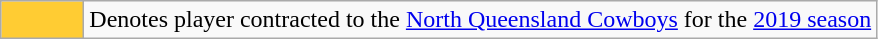<table class="wikitable">
<tr>
<td style="background:#FC3; width:3em;"></td>
<td>Denotes player contracted to the <a href='#'>North Queensland Cowboys</a> for the <a href='#'>2019 season</a></td>
</tr>
</table>
